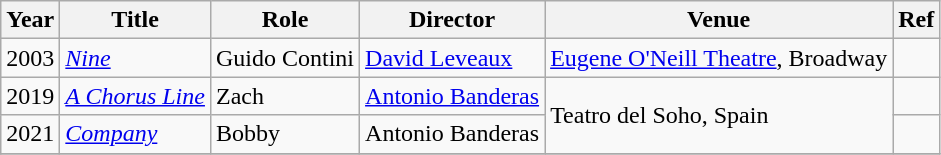<table class="wikitable sortable">
<tr>
<th>Year</th>
<th>Title</th>
<th>Role</th>
<th>Director</th>
<th>Venue</th>
<th class=unsortable>Ref</th>
</tr>
<tr>
<td>2003</td>
<td><em><a href='#'>Nine</a></em></td>
<td>Guido Contini</td>
<td><a href='#'>David Leveaux</a></td>
<td><a href='#'>Eugene O'Neill Theatre</a>, Broadway</td>
<td></td>
</tr>
<tr>
<td>2019</td>
<td><em><a href='#'>A Chorus Line</a></em></td>
<td>Zach</td>
<td><a href='#'>Antonio Banderas</a></td>
<td rowspan="2">Teatro del Soho, Spain</td>
<td></td>
</tr>
<tr>
<td>2021</td>
<td><em><a href='#'>Company</a></em></td>
<td>Bobby</td>
<td>Antonio Banderas</td>
<td></td>
</tr>
<tr>
</tr>
</table>
